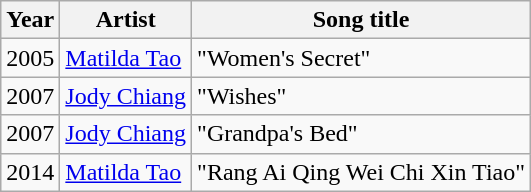<table class="wikitable sortable">
<tr>
<th>Year</th>
<th>Artist</th>
<th>Song title</th>
</tr>
<tr>
<td>2005</td>
<td><a href='#'>Matilda Tao</a></td>
<td>"Women's Secret"</td>
</tr>
<tr>
<td>2007</td>
<td><a href='#'>Jody Chiang</a></td>
<td>"Wishes"</td>
</tr>
<tr>
<td>2007</td>
<td><a href='#'>Jody Chiang</a></td>
<td>"Grandpa's Bed"</td>
</tr>
<tr>
<td>2014</td>
<td><a href='#'>Matilda Tao</a></td>
<td>"Rang Ai Qing Wei Chi Xin Tiao"</td>
</tr>
</table>
